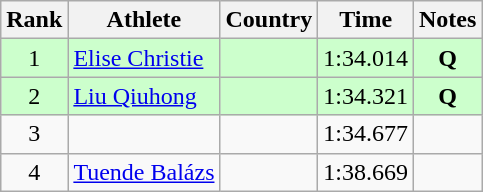<table class="wikitable sortable" style="text-align:center">
<tr>
<th>Rank</th>
<th>Athlete</th>
<th>Country</th>
<th>Time</th>
<th>Notes</th>
</tr>
<tr bgcolor="#ccffcc">
<td>1</td>
<td align=left><a href='#'>Elise Christie</a></td>
<td align=left></td>
<td>1:34.014</td>
<td><strong>Q</strong></td>
</tr>
<tr bgcolor="#ccffcc">
<td>2</td>
<td align=left><a href='#'>Liu Qiuhong</a></td>
<td align=left></td>
<td>1:34.321</td>
<td><strong>Q</strong></td>
</tr>
<tr>
<td>3</td>
<td align=left></td>
<td align=left></td>
<td>1:34.677</td>
<td></td>
</tr>
<tr>
<td>4</td>
<td align=left><a href='#'>Tuende Balázs</a></td>
<td align=left></td>
<td>1:38.669</td>
<td></td>
</tr>
</table>
